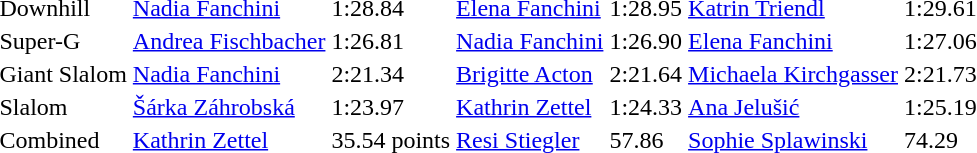<table>
<tr>
<td>Downhill</td>
<td><a href='#'>Nadia Fanchini</a><br></td>
<td>1:28.84</td>
<td><a href='#'>Elena Fanchini</a><br></td>
<td>1:28.95</td>
<td><a href='#'>Katrin Triendl</a><br></td>
<td>1:29.61</td>
</tr>
<tr>
<td>Super-G</td>
<td><a href='#'>Andrea Fischbacher</a><br></td>
<td>1:26.81</td>
<td><a href='#'>Nadia Fanchini</a><br></td>
<td>1:26.90</td>
<td><a href='#'>Elena Fanchini</a><br></td>
<td>1:27.06</td>
</tr>
<tr>
<td>Giant Slalom</td>
<td><a href='#'>Nadia Fanchini</a><br></td>
<td>2:21.34</td>
<td><a href='#'>Brigitte Acton</a><br></td>
<td>2:21.64</td>
<td><a href='#'>Michaela Kirchgasser</a><br></td>
<td>2:21.73</td>
</tr>
<tr>
<td>Slalom</td>
<td><a href='#'>Šárka Záhrobská</a><br></td>
<td>1:23.97</td>
<td><a href='#'>Kathrin Zettel</a><br></td>
<td>1:24.33</td>
<td><a href='#'>Ana Jelušić</a><br></td>
<td>1:25.19</td>
</tr>
<tr>
<td>Combined</td>
<td><a href='#'>Kathrin Zettel</a><br></td>
<td>35.54 points</td>
<td><a href='#'>Resi Stiegler</a><br></td>
<td>57.86</td>
<td><a href='#'>Sophie Splawinski</a><br></td>
<td>74.29</td>
</tr>
</table>
